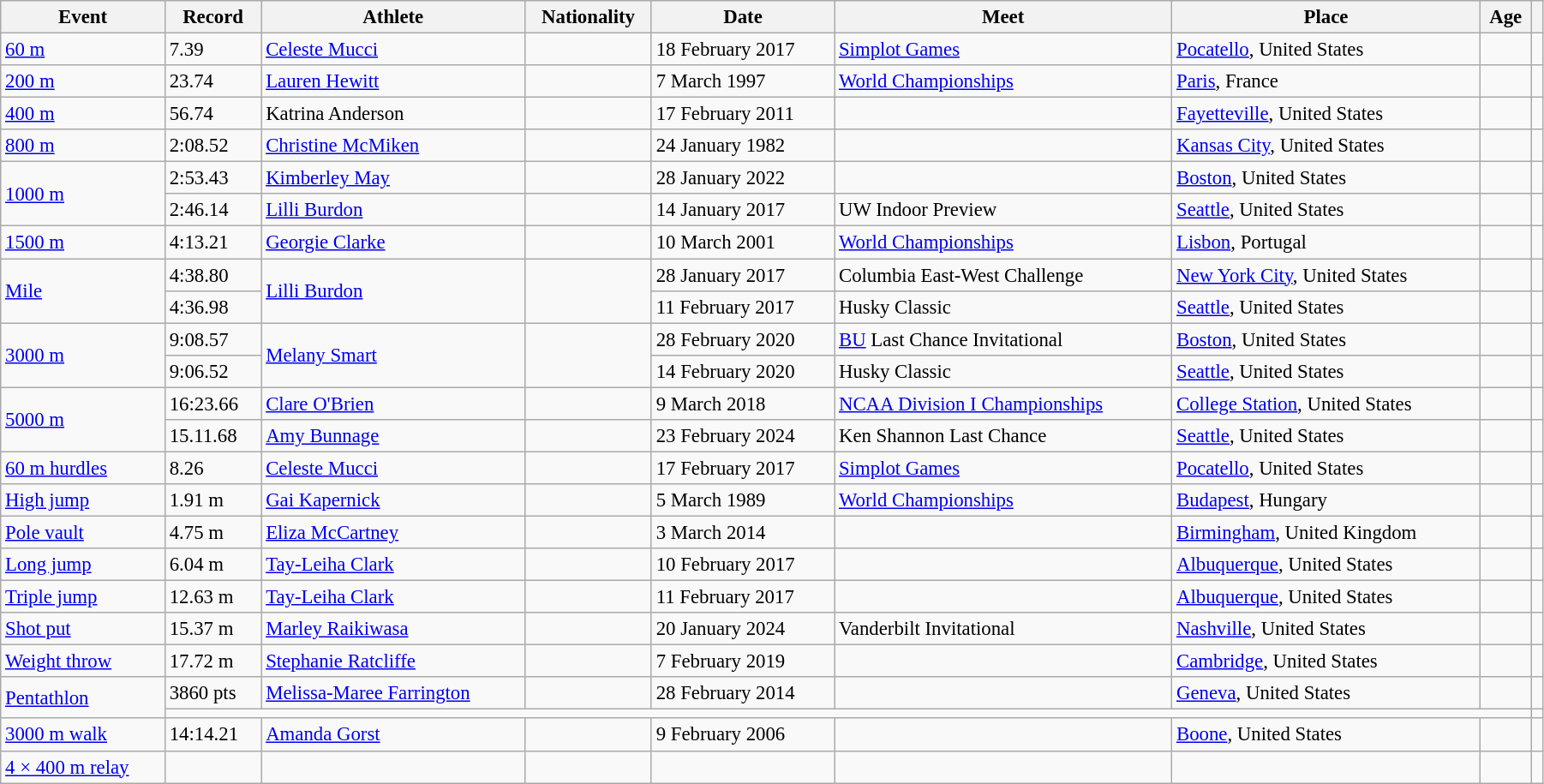<table class=wikitable style="width: 95%; font-size: 95%;">
<tr>
<th>Event</th>
<th>Record</th>
<th>Athlete</th>
<th>Nationality</th>
<th>Date</th>
<th>Meet</th>
<th>Place</th>
<th>Age</th>
<th></th>
</tr>
<tr>
<td><a href='#'>60 m</a></td>
<td>7.39</td>
<td><a href='#'>Celeste Mucci</a></td>
<td></td>
<td>18 February 2017</td>
<td><a href='#'>Simplot Games</a></td>
<td><a href='#'>Pocatello</a>, United States</td>
<td></td>
<td></td>
</tr>
<tr>
<td><a href='#'>200 m</a></td>
<td>23.74</td>
<td><a href='#'>Lauren Hewitt</a></td>
<td></td>
<td>7 March 1997</td>
<td><a href='#'>World Championships</a></td>
<td><a href='#'>Paris</a>, France</td>
<td></td>
<td></td>
</tr>
<tr>
<td><a href='#'>400 m</a></td>
<td>56.74</td>
<td>Katrina Anderson</td>
<td></td>
<td>17 February 2011</td>
<td></td>
<td><a href='#'>Fayetteville</a>, United States</td>
<td></td>
<td></td>
</tr>
<tr>
<td><a href='#'>800 m</a></td>
<td>2:08.52 </td>
<td><a href='#'>Christine McMiken</a></td>
<td></td>
<td>24 January 1982</td>
<td></td>
<td><a href='#'>Kansas City</a>, United States</td>
<td></td>
<td></td>
</tr>
<tr>
<td rowspan=2><a href='#'>1000 m</a></td>
<td>2:53.43</td>
<td><a href='#'>Kimberley May</a></td>
<td></td>
<td>28 January 2022</td>
<td></td>
<td><a href='#'>Boston</a>, United States</td>
<td></td>
<td></td>
</tr>
<tr>
<td>2:46.14 </td>
<td><a href='#'>Lilli Burdon</a></td>
<td></td>
<td>14 January 2017</td>
<td>UW Indoor Preview</td>
<td><a href='#'>Seattle</a>, United States</td>
<td></td>
<td></td>
</tr>
<tr>
<td><a href='#'>1500 m</a></td>
<td>4:13.21</td>
<td><a href='#'>Georgie Clarke</a></td>
<td></td>
<td>10 March 2001</td>
<td><a href='#'>World Championships</a></td>
<td><a href='#'>Lisbon</a>, Portugal</td>
<td></td>
<td></td>
</tr>
<tr>
<td rowspan=2><a href='#'>Mile</a></td>
<td>4:38.80</td>
<td rowspan=2><a href='#'>Lilli Burdon</a></td>
<td rowspan=2></td>
<td>28 January 2017</td>
<td>Columbia East-West Challenge</td>
<td><a href='#'>New York City</a>, United States</td>
<td></td>
<td></td>
</tr>
<tr>
<td>4:36.98 </td>
<td>11 February 2017</td>
<td>Husky Classic</td>
<td><a href='#'>Seattle</a>, United States</td>
<td></td>
<td></td>
</tr>
<tr>
<td rowspan=2><a href='#'>3000 m</a></td>
<td>9:08.57</td>
<td rowspan=2><a href='#'>Melany Smart</a></td>
<td rowspan=2></td>
<td>28 February 2020</td>
<td><a href='#'>BU</a> Last Chance Invitational</td>
<td><a href='#'>Boston</a>, United States</td>
<td></td>
<td></td>
</tr>
<tr>
<td>9:06.52 </td>
<td>14 February 2020</td>
<td>Husky Classic</td>
<td><a href='#'>Seattle</a>, United States</td>
<td></td>
<td></td>
</tr>
<tr>
<td rowspan=2><a href='#'>5000 m</a></td>
<td>16:23.66</td>
<td><a href='#'>Clare O'Brien</a></td>
<td></td>
<td>9 March 2018</td>
<td><a href='#'>NCAA Division I Championships</a></td>
<td><a href='#'>College Station</a>, United States</td>
<td></td>
<td></td>
</tr>
<tr>
<td>15.11.68 </td>
<td><a href='#'>Amy Bunnage</a></td>
<td></td>
<td>23 February 2024</td>
<td>Ken Shannon Last Chance</td>
<td><a href='#'>Seattle</a>, United States</td>
<td></td>
<td></td>
</tr>
<tr>
<td><a href='#'>60 m hurdles</a></td>
<td>8.26</td>
<td><a href='#'>Celeste Mucci</a></td>
<td></td>
<td>17 February 2017</td>
<td><a href='#'>Simplot Games</a></td>
<td><a href='#'>Pocatello</a>, United States</td>
<td></td>
<td></td>
</tr>
<tr>
<td><a href='#'>High jump</a></td>
<td>1.91 m</td>
<td><a href='#'>Gai Kapernick</a></td>
<td></td>
<td>5 March 1989</td>
<td><a href='#'>World Championships</a></td>
<td><a href='#'>Budapest</a>, Hungary</td>
<td></td>
<td></td>
</tr>
<tr>
<td><a href='#'>Pole vault</a></td>
<td>4.75 m</td>
<td><a href='#'>Eliza McCartney</a></td>
<td></td>
<td>3 March 2014</td>
<td></td>
<td><a href='#'>Birmingham</a>, United Kingdom</td>
<td></td>
<td></td>
</tr>
<tr>
<td><a href='#'>Long jump</a></td>
<td>6.04 m </td>
<td><a href='#'>Tay-Leiha Clark</a></td>
<td></td>
<td>10 February 2017</td>
<td></td>
<td><a href='#'>Albuquerque</a>, United States</td>
<td></td>
<td></td>
</tr>
<tr>
<td><a href='#'>Triple jump</a></td>
<td>12.63 m </td>
<td><a href='#'>Tay-Leiha Clark</a></td>
<td></td>
<td>11 February 2017</td>
<td></td>
<td><a href='#'>Albuquerque</a>, United States</td>
<td></td>
<td></td>
</tr>
<tr>
<td><a href='#'>Shot put</a></td>
<td>15.37 m</td>
<td><a href='#'>Marley Raikiwasa</a></td>
<td></td>
<td>20 January 2024</td>
<td>Vanderbilt Invitational</td>
<td><a href='#'>Nashville</a>, United States</td>
<td></td>
<td></td>
</tr>
<tr>
<td><a href='#'>Weight throw</a></td>
<td>17.72 m</td>
<td><a href='#'>Stephanie Ratcliffe</a></td>
<td></td>
<td>7 February 2019</td>
<td></td>
<td><a href='#'>Cambridge</a>, United States</td>
<td></td>
<td></td>
</tr>
<tr>
<td rowspan=2><a href='#'>Pentathlon</a></td>
<td>3860 pts </td>
<td><a href='#'>Melissa-Maree Farrington</a></td>
<td></td>
<td>28 February 2014</td>
<td></td>
<td><a href='#'>Geneva</a>, United States</td>
<td></td>
<td></td>
</tr>
<tr>
<td colspan=7></td>
<td></td>
</tr>
<tr>
<td><a href='#'>3000 m walk</a></td>
<td>14:14.21</td>
<td><a href='#'>Amanda Gorst</a></td>
<td></td>
<td>9 February 2006</td>
<td></td>
<td><a href='#'>Boone</a>, United States</td>
<td></td>
<td></td>
</tr>
<tr>
<td><a href='#'>4 × 400 m relay</a></td>
<td></td>
<td></td>
<td></td>
<td></td>
<td></td>
<td></td>
<td></td>
<td></td>
</tr>
</table>
